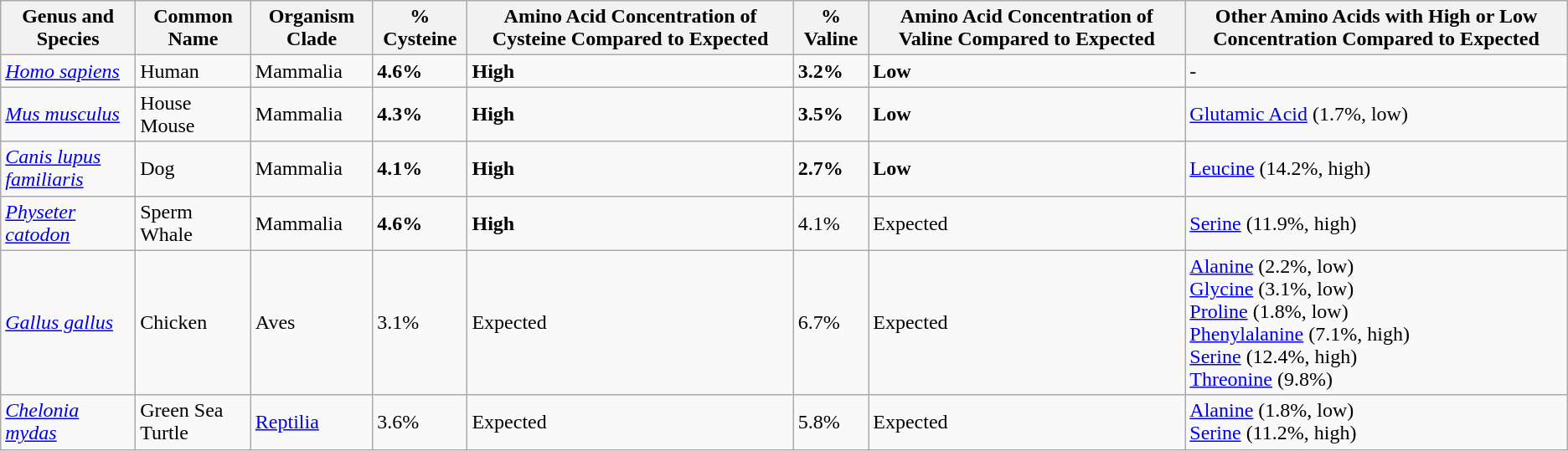<table class="wikitable">
<tr>
<th>Genus and Species</th>
<th>Common Name</th>
<th>Organism Clade</th>
<th>% Cysteine</th>
<th>Amino Acid Concentration of Cysteine Compared to Expected</th>
<th>% Valine</th>
<th>Amino Acid Concentration of Valine Compared to Expected</th>
<th>Other Amino Acids with High or Low Concentration Compared to Expected</th>
</tr>
<tr>
<td><em><a href='#'>Homo sapiens</a></em></td>
<td>Human</td>
<td>Mammalia</td>
<td><strong>4.6%</strong></td>
<td><strong>High</strong></td>
<td><strong>3.2%</strong></td>
<td><strong>Low</strong></td>
<td>-</td>
</tr>
<tr>
<td><em><a href='#'>Mus musculus</a></em></td>
<td>House Mouse</td>
<td>Mammalia</td>
<td><strong>4.3%</strong></td>
<td><strong>High</strong></td>
<td><strong>3.5%</strong></td>
<td><strong>Low</strong></td>
<td><a href='#'>Glutamic Acid</a> (1.7%, low)</td>
</tr>
<tr>
<td><em><a href='#'>Canis lupus familiaris</a></em></td>
<td>Dog</td>
<td>Mammalia</td>
<td><strong>4.1%</strong></td>
<td><strong>High</strong></td>
<td><strong>2.7%</strong></td>
<td><strong>Low</strong></td>
<td><a href='#'>Leucine</a> (14.2%, high)</td>
</tr>
<tr>
<td><em><a href='#'>Physeter catodon</a></em></td>
<td>Sperm Whale</td>
<td>Mammalia</td>
<td><strong>4.6%</strong></td>
<td><strong>High</strong></td>
<td>4.1%</td>
<td>Expected</td>
<td><a href='#'>Serine</a> (11.9%, high)</td>
</tr>
<tr>
<td><em><a href='#'>Gallus gallus</a></em></td>
<td>Chicken</td>
<td>Aves</td>
<td>3.1%</td>
<td>Expected</td>
<td>6.7%</td>
<td>Expected</td>
<td><a href='#'>Alanine</a> (2.2%, low)<br><a href='#'>Glycine</a> (3.1%, low)<br><a href='#'>Proline</a> (1.8%, low)<br><a href='#'>Phenylalanine</a> (7.1%, high)<br><a href='#'>Serine</a> (12.4%, high)<br><a href='#'>Threonine</a> (9.8%)</td>
</tr>
<tr>
<td><em><a href='#'>Chelonia mydas</a></em></td>
<td>Green Sea Turtle</td>
<td><a href='#'>Reptilia</a></td>
<td>3.6%</td>
<td>Expected</td>
<td>5.8%</td>
<td>Expected</td>
<td><a href='#'>Alanine</a> (1.8%, low)<br><a href='#'>Serine</a> (11.2%, high)</td>
</tr>
</table>
